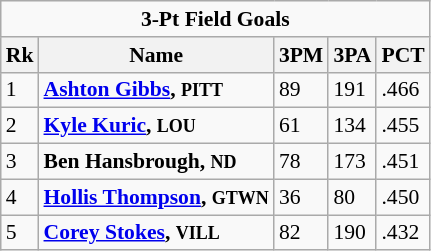<table class="wikitable" style="white-space:nowrap; font-size:90%;">
<tr>
<td colspan=5 style="text-align:center"><strong>3-Pt Field Goals</strong></td>
</tr>
<tr>
<th>Rk</th>
<th>Name</th>
<th>3PM</th>
<th>3PA</th>
<th>PCT</th>
</tr>
<tr>
<td>1</td>
<td><strong><a href='#'>Ashton Gibbs</a>, <small>PITT</small></strong></td>
<td>89</td>
<td>191</td>
<td>.466</td>
</tr>
<tr>
<td>2</td>
<td><strong><a href='#'>Kyle Kuric</a>, <small>LOU</small></strong></td>
<td>61</td>
<td>134</td>
<td>.455</td>
</tr>
<tr>
<td>3</td>
<td><strong>Ben Hansbrough, <small>ND</small></strong></td>
<td>78</td>
<td>173</td>
<td>.451</td>
</tr>
<tr>
<td>4</td>
<td><strong><a href='#'>Hollis Thompson</a>, <small>GTWN</small></strong></td>
<td>36</td>
<td>80</td>
<td>.450</td>
</tr>
<tr>
<td>5</td>
<td><strong><a href='#'>Corey Stokes</a>, <small>VILL</small></strong></td>
<td>82</td>
<td>190</td>
<td>.432</td>
</tr>
</table>
